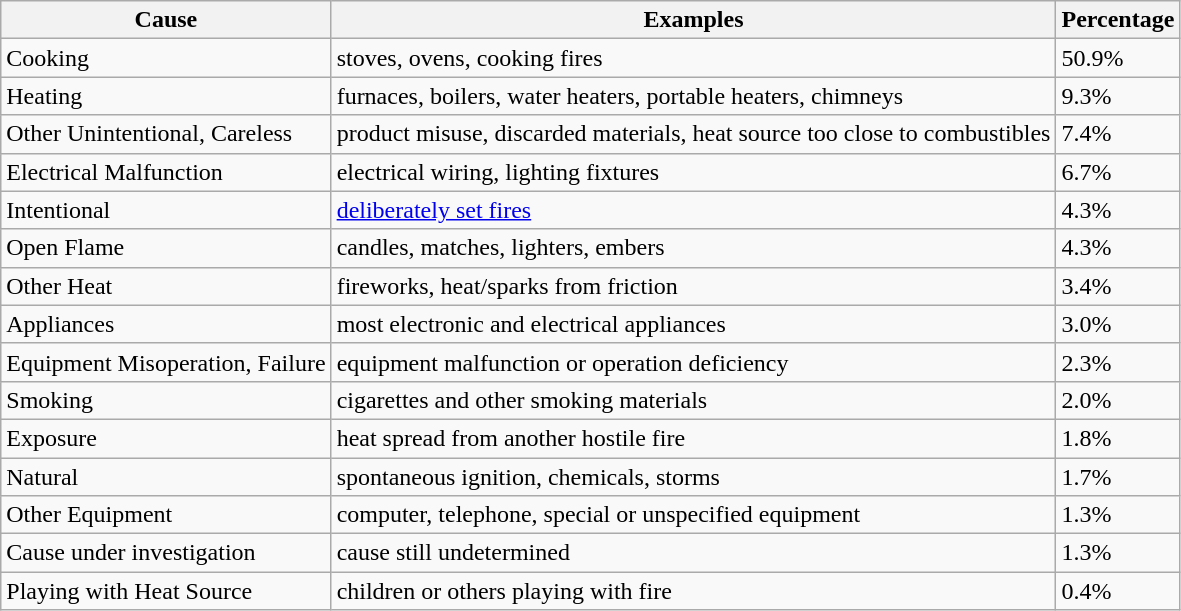<table class="wikitable sortable">
<tr>
<th>Cause</th>
<th>Examples</th>
<th>Percentage</th>
</tr>
<tr>
<td>Cooking</td>
<td>stoves, ovens, cooking fires</td>
<td>50.9%</td>
</tr>
<tr>
<td>Heating</td>
<td>furnaces, boilers, water heaters, portable heaters, chimneys</td>
<td>9.3%</td>
</tr>
<tr>
<td>Other Unintentional, Careless</td>
<td>product misuse, discarded materials, heat source too close to combustibles</td>
<td>7.4%</td>
</tr>
<tr>
<td>Electrical Malfunction</td>
<td>electrical wiring, lighting fixtures</td>
<td>6.7%</td>
</tr>
<tr>
<td>Intentional</td>
<td><a href='#'>deliberately set fires</a></td>
<td>4.3%</td>
</tr>
<tr>
<td>Open Flame</td>
<td>candles, matches, lighters, embers</td>
<td>4.3%</td>
</tr>
<tr>
<td>Other Heat</td>
<td>fireworks, heat/sparks from friction</td>
<td>3.4%</td>
</tr>
<tr>
<td>Appliances</td>
<td>most electronic and electrical appliances</td>
<td>3.0%</td>
</tr>
<tr>
<td>Equipment Misoperation, Failure</td>
<td>equipment malfunction or operation deficiency</td>
<td>2.3%</td>
</tr>
<tr>
<td>Smoking</td>
<td>cigarettes and other smoking materials</td>
<td>2.0%</td>
</tr>
<tr>
<td>Exposure</td>
<td>heat spread from another hostile fire</td>
<td>1.8%</td>
</tr>
<tr>
<td>Natural</td>
<td>spontaneous ignition, chemicals, storms</td>
<td>1.7%</td>
</tr>
<tr>
<td>Other Equipment</td>
<td>computer, telephone, special or unspecified equipment</td>
<td>1.3%</td>
</tr>
<tr>
<td>Cause under investigation</td>
<td>cause still undetermined</td>
<td>1.3%</td>
</tr>
<tr>
<td>Playing with Heat Source</td>
<td>children or others playing with fire</td>
<td>0.4%</td>
</tr>
</table>
